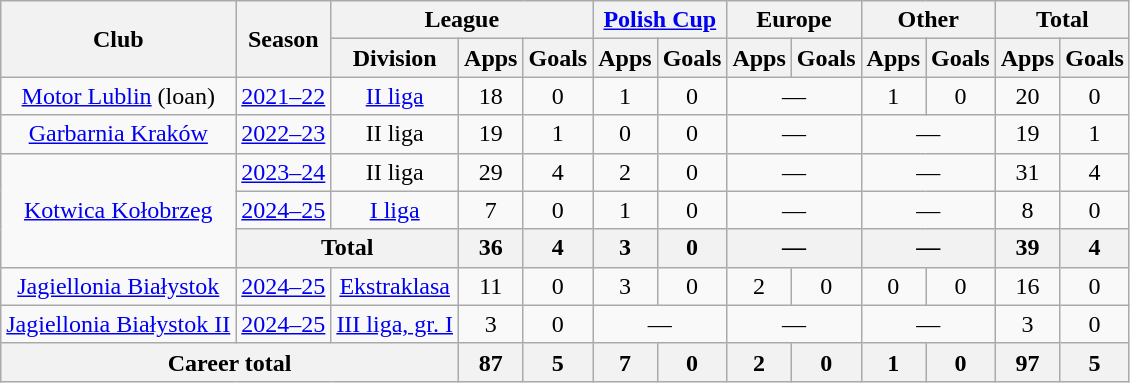<table class="wikitable" style="text-align: center;">
<tr>
<th rowspan="2">Club</th>
<th rowspan="2">Season</th>
<th colspan="3">League</th>
<th colspan="2"><a href='#'>Polish Cup</a></th>
<th colspan="2">Europe</th>
<th colspan="2">Other</th>
<th colspan="2">Total</th>
</tr>
<tr>
<th>Division</th>
<th>Apps</th>
<th>Goals</th>
<th>Apps</th>
<th>Goals</th>
<th>Apps</th>
<th>Goals</th>
<th>Apps</th>
<th>Goals</th>
<th>Apps</th>
<th>Goals</th>
</tr>
<tr>
<td><a href='#'>Motor Lublin</a> (loan)</td>
<td><a href='#'>2021–22</a></td>
<td><a href='#'>II liga</a></td>
<td>18</td>
<td>0</td>
<td>1</td>
<td>0</td>
<td colspan="2">—</td>
<td>1</td>
<td>0</td>
<td>20</td>
<td>0</td>
</tr>
<tr>
<td><a href='#'>Garbarnia Kraków</a></td>
<td><a href='#'>2022–23</a></td>
<td>II liga</td>
<td>19</td>
<td>1</td>
<td>0</td>
<td>0</td>
<td colspan="2">—</td>
<td colspan="2">—</td>
<td>19</td>
<td>1</td>
</tr>
<tr>
<td rowspan="3"><a href='#'>Kotwica Kołobrzeg</a></td>
<td><a href='#'>2023–24</a></td>
<td>II liga</td>
<td>29</td>
<td>4</td>
<td>2</td>
<td>0</td>
<td colspan="2">—</td>
<td colspan="2">—</td>
<td>31</td>
<td>4</td>
</tr>
<tr>
<td><a href='#'>2024–25</a></td>
<td><a href='#'>I liga</a></td>
<td>7</td>
<td>0</td>
<td>1</td>
<td>0</td>
<td colspan="2">—</td>
<td colspan="2">—</td>
<td>8</td>
<td>0</td>
</tr>
<tr>
<th colspan="2">Total</th>
<th>36</th>
<th>4</th>
<th>3</th>
<th>0</th>
<th colspan="2">—</th>
<th colspan="2">—</th>
<th>39</th>
<th>4</th>
</tr>
<tr>
<td><a href='#'>Jagiellonia Białystok</a></td>
<td><a href='#'>2024–25</a></td>
<td><a href='#'>Ekstraklasa</a></td>
<td>11</td>
<td>0</td>
<td>3</td>
<td>0</td>
<td>2</td>
<td>0</td>
<td>0</td>
<td>0</td>
<td>16</td>
<td>0</td>
</tr>
<tr>
<td><a href='#'>Jagiellonia Białystok II</a></td>
<td><a href='#'>2024–25</a></td>
<td><a href='#'>III liga, gr. I</a></td>
<td>3</td>
<td>0</td>
<td colspan="2">—</td>
<td colspan="2">—</td>
<td colspan="2">—</td>
<td>3</td>
<td>0</td>
</tr>
<tr>
<th colspan="3">Career total</th>
<th>87</th>
<th>5</th>
<th>7</th>
<th>0</th>
<th>2</th>
<th>0</th>
<th>1</th>
<th>0</th>
<th>97</th>
<th>5</th>
</tr>
</table>
